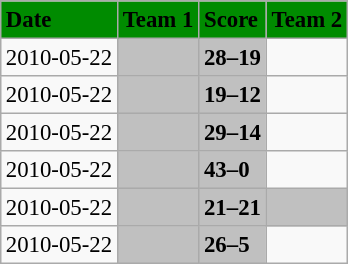<table class="wikitable" style="margin:0.5em auto; font-size:95%">
<tr bgcolor="#008B00">
<td><strong>Date</strong></td>
<td><strong>Team 1</strong></td>
<td><strong>Score</strong></td>
<td><strong>Team 2</strong></td>
</tr>
<tr>
<td>2010-05-22</td>
<td bgcolor="silver"></td>
<td bgcolor="silver"><strong>28–19</strong></td>
<td></td>
</tr>
<tr>
<td>2010-05-22</td>
<td bgcolor="silver"></td>
<td bgcolor="silver"><strong>19–12</strong></td>
<td></td>
</tr>
<tr>
<td>2010-05-22</td>
<td bgcolor="silver"></td>
<td bgcolor="silver"><strong>29–14</strong></td>
<td></td>
</tr>
<tr>
<td>2010-05-22</td>
<td bgcolor="silver"></td>
<td bgcolor="silver"><strong>43–0</strong></td>
<td></td>
</tr>
<tr>
<td>2010-05-22</td>
<td bgcolor="silver"></td>
<td bgcolor="silver"><strong>21–21</strong></td>
<td bgcolor="silver"></td>
</tr>
<tr>
<td>2010-05-22</td>
<td bgcolor="silver"></td>
<td bgcolor="silver"><strong>26–5</strong></td>
<td></td>
</tr>
</table>
